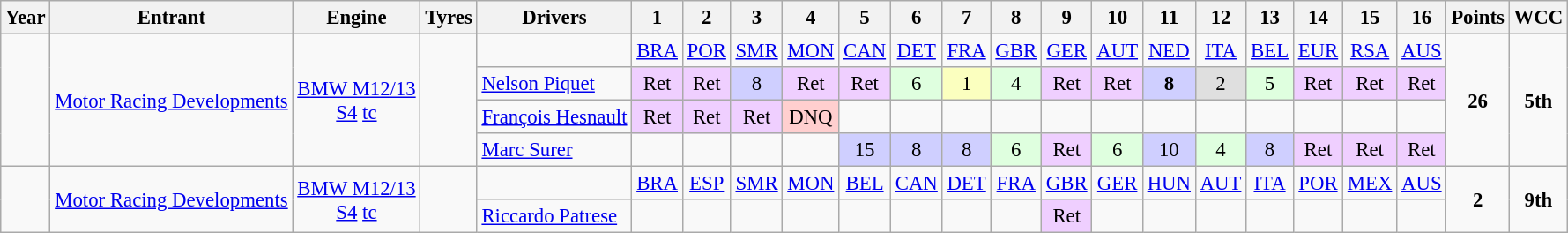<table class="wikitable" style="text-align:center; font-size:95%">
<tr>
<th>Year</th>
<th>Entrant</th>
<th>Engine</th>
<th>Tyres</th>
<th>Drivers</th>
<th>1</th>
<th>2</th>
<th>3</th>
<th>4</th>
<th>5</th>
<th>6</th>
<th>7</th>
<th>8</th>
<th>9</th>
<th>10</th>
<th>11</th>
<th>12</th>
<th>13</th>
<th>14</th>
<th>15</th>
<th>16</th>
<th>Points</th>
<th>WCC</th>
</tr>
<tr>
<td rowspan="4"></td>
<td rowspan="4"><a href='#'>Motor Racing Developments</a></td>
<td rowspan="4"><a href='#'>BMW M12/13</a><br><a href='#'>S4</a> <a href='#'>tc</a></td>
<td rowspan="4"></td>
<td></td>
<td><a href='#'>BRA</a></td>
<td><a href='#'>POR</a></td>
<td><a href='#'>SMR</a></td>
<td><a href='#'>MON</a></td>
<td><a href='#'>CAN</a></td>
<td><a href='#'>DET</a></td>
<td><a href='#'>FRA</a></td>
<td><a href='#'>GBR</a></td>
<td><a href='#'>GER</a></td>
<td><a href='#'>AUT</a></td>
<td><a href='#'>NED</a></td>
<td><a href='#'>ITA</a></td>
<td><a href='#'>BEL</a></td>
<td><a href='#'>EUR</a></td>
<td><a href='#'>RSA</a></td>
<td><a href='#'>AUS</a></td>
<td rowspan="4"><strong>26</strong></td>
<td rowspan="4"><strong>5th</strong></td>
</tr>
<tr>
<td align="left"><a href='#'>Nelson Piquet</a></td>
<td style="background:#efcfff;">Ret</td>
<td style="background:#efcfff;">Ret</td>
<td style="background:#cfcfff;">8</td>
<td style="background:#efcfff;">Ret</td>
<td style="background:#efcfff;">Ret</td>
<td style="background:#dfffdf;">6</td>
<td style="background:#fbffbf;">1</td>
<td style="background:#dfffdf;">4</td>
<td style="background:#efcfff;">Ret</td>
<td style="background:#efcfff;">Ret</td>
<td style="background:#cfcfff;"><strong>8</strong></td>
<td style="background:#dfdfdf;">2</td>
<td style="background:#dfffdf;">5</td>
<td style="background:#efcfff;">Ret</td>
<td style="background:#efcfff;">Ret</td>
<td style="background:#efcfff;">Ret</td>
</tr>
<tr>
<td align="left"><a href='#'>François Hesnault</a></td>
<td style="background:#efcfff;">Ret</td>
<td style="background:#efcfff;">Ret</td>
<td style="background:#efcfff;">Ret</td>
<td style="background:#ffcfcf;">DNQ</td>
<td></td>
<td></td>
<td></td>
<td></td>
<td></td>
<td></td>
<td></td>
<td></td>
<td></td>
<td></td>
<td></td>
<td></td>
</tr>
<tr>
<td align="left"><a href='#'>Marc Surer</a></td>
<td></td>
<td></td>
<td></td>
<td></td>
<td style="background:#cfcfff;">15</td>
<td style="background:#cfcfff;">8</td>
<td style="background:#cfcfff;">8</td>
<td style="background:#dfffdf;">6</td>
<td style="background:#efcfff;">Ret</td>
<td style="background:#dfffdf;">6</td>
<td style="background:#cfcfff;">10</td>
<td style="background:#dfffdf;">4</td>
<td style="background:#cfcfff;">8</td>
<td style="background:#efcfff;">Ret</td>
<td style="background:#efcfff;">Ret</td>
<td style="background:#efcfff;">Ret</td>
</tr>
<tr>
<td rowspan="2"></td>
<td rowspan="2"><a href='#'>Motor Racing Developments</a></td>
<td rowspan="2"><a href='#'>BMW M12/13</a><br><a href='#'>S4</a> <a href='#'>tc</a></td>
<td rowspan="2"></td>
<td></td>
<td><a href='#'>BRA</a></td>
<td><a href='#'>ESP</a></td>
<td><a href='#'>SMR</a></td>
<td><a href='#'>MON</a></td>
<td><a href='#'>BEL</a></td>
<td><a href='#'>CAN</a></td>
<td><a href='#'>DET</a></td>
<td><a href='#'>FRA</a></td>
<td><a href='#'>GBR</a></td>
<td><a href='#'>GER</a></td>
<td><a href='#'>HUN</a></td>
<td><a href='#'>AUT</a></td>
<td><a href='#'>ITA</a></td>
<td><a href='#'>POR</a></td>
<td><a href='#'>MEX</a></td>
<td><a href='#'>AUS</a></td>
<td rowspan="2"><strong>2</strong></td>
<td rowspan="2"><strong>9th</strong></td>
</tr>
<tr>
<td align="left"><a href='#'>Riccardo Patrese</a></td>
<td></td>
<td></td>
<td></td>
<td></td>
<td></td>
<td></td>
<td></td>
<td></td>
<td style="background:#efcfff;">Ret</td>
<td></td>
<td></td>
<td></td>
<td></td>
<td></td>
<td></td>
<td></td>
</tr>
</table>
